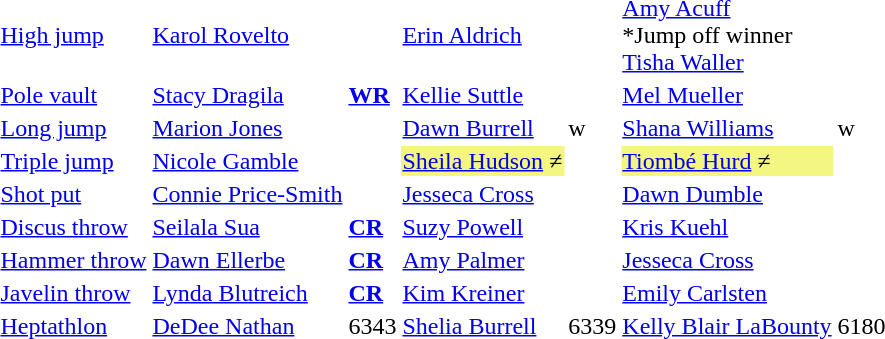<table>
<tr>
<td><a href='#'>High jump</a></td>
<td><a href='#'>Karol Rovelto</a></td>
<td></td>
<td><a href='#'>Erin Aldrich</a></td>
<td></td>
<td><a href='#'>Amy Acuff</a><br>*Jump off winner<br><a href='#'>Tisha Waller</a></td>
<td><br><br></td>
</tr>
<tr>
<td><a href='#'>Pole vault</a></td>
<td><a href='#'>Stacy Dragila</a></td>
<td> <strong><a href='#'>WR</a></strong></td>
<td><a href='#'>Kellie Suttle</a></td>
<td></td>
<td><a href='#'>Mel Mueller</a></td>
<td></td>
</tr>
<tr>
<td><a href='#'>Long jump</a></td>
<td><a href='#'>Marion Jones</a></td>
<td></td>
<td><a href='#'>Dawn Burrell</a></td>
<td>w</td>
<td><a href='#'>Shana Williams</a></td>
<td>w</td>
</tr>
<tr>
<td><a href='#'>Triple jump</a></td>
<td><a href='#'>Nicole Gamble</a></td>
<td></td>
<td style="background:#f3f781;"><a href='#'>Sheila Hudson</a> ≠</td>
<td></td>
<td style="background:#f3f781;"><a href='#'>Tiombé Hurd</a> ≠</td>
<td></td>
</tr>
<tr>
<td><a href='#'>Shot put</a></td>
<td><a href='#'>Connie Price-Smith</a></td>
<td></td>
<td><a href='#'>Jesseca Cross</a></td>
<td></td>
<td><a href='#'>Dawn Dumble</a></td>
<td></td>
</tr>
<tr>
<td><a href='#'>Discus throw</a></td>
<td><a href='#'>Seilala Sua</a></td>
<td> <strong><a href='#'>CR</a></strong></td>
<td><a href='#'>Suzy Powell</a></td>
<td></td>
<td><a href='#'>Kris Kuehl</a></td>
<td></td>
</tr>
<tr>
<td><a href='#'>Hammer throw</a></td>
<td><a href='#'>Dawn Ellerbe</a></td>
<td>	<strong><a href='#'>CR</a></strong></td>
<td><a href='#'>Amy Palmer</a></td>
<td></td>
<td><a href='#'>Jesseca Cross</a></td>
<td></td>
</tr>
<tr>
<td><a href='#'>Javelin throw</a></td>
<td><a href='#'>Lynda Blutreich</a></td>
<td> <strong><a href='#'>CR</a></strong></td>
<td><a href='#'>Kim Kreiner</a></td>
<td></td>
<td><a href='#'>Emily Carlsten</a></td>
<td></td>
</tr>
<tr>
<td><a href='#'>Heptathlon</a></td>
<td><a href='#'>DeDee Nathan</a></td>
<td>6343</td>
<td><a href='#'>Shelia Burrell</a></td>
<td>6339</td>
<td><a href='#'>Kelly Blair LaBounty</a></td>
<td>6180</td>
</tr>
</table>
